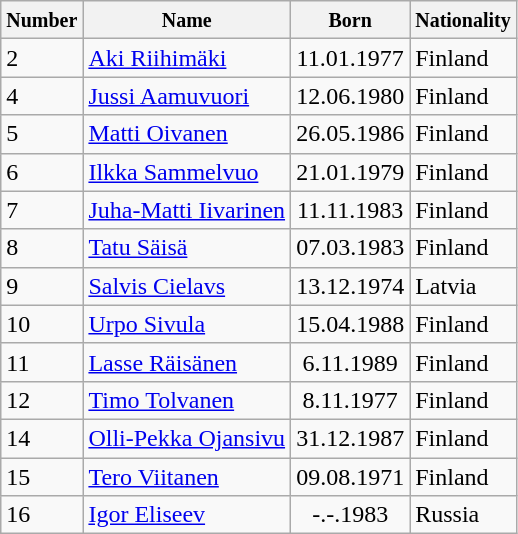<table class="wikitable" style="text-align: center;" align=center>
<tr>
<th><small>Number</small></th>
<th><small>Name</small></th>
<th><small>Born</small></th>
<th><small>Nationality</small></th>
</tr>
<tr>
<td style="text-align: left;">2</td>
<td style="text-align: left;"><a href='#'>Aki Riihimäki</a></td>
<td>11.01.1977</td>
<td style="text-align: left;">Finland</td>
</tr>
<tr>
<td style="text-align: left;">4</td>
<td style="text-align: left;"><a href='#'>Jussi Aamuvuori</a></td>
<td>12.06.1980</td>
<td style="text-align: left;">Finland</td>
</tr>
<tr>
<td style="text-align: left;">5</td>
<td style="text-align: left;"><a href='#'>Matti Oivanen</a></td>
<td>26.05.1986</td>
<td style="text-align: left;">Finland</td>
</tr>
<tr>
<td style="text-align: left;">6</td>
<td style="text-align: left;"><a href='#'>Ilkka Sammelvuo</a></td>
<td>21.01.1979</td>
<td style="text-align: left;">Finland</td>
</tr>
<tr>
<td style="text-align: left;">7</td>
<td style="text-align: left;"><a href='#'>Juha-Matti Iivarinen</a></td>
<td>11.11.1983</td>
<td style="text-align: left;">Finland</td>
</tr>
<tr>
<td style="text-align: left;">8</td>
<td style="text-align: left;"><a href='#'>Tatu Säisä</a></td>
<td>07.03.1983</td>
<td style="text-align: left;">Finland</td>
</tr>
<tr>
<td style="text-align: left;">9</td>
<td style="text-align: left;"><a href='#'>Salvis Cielavs</a></td>
<td>13.12.1974</td>
<td style="text-align: left;">Latvia</td>
</tr>
<tr>
<td style="text-align: left;">10</td>
<td style="text-align: left;"><a href='#'>Urpo Sivula</a></td>
<td>15.04.1988</td>
<td style="text-align: left;">Finland</td>
</tr>
<tr>
<td style="text-align: left;">11</td>
<td style="text-align: left;"><a href='#'>Lasse Räisänen</a></td>
<td>6.11.1989</td>
<td style="text-align: left;">Finland</td>
</tr>
<tr>
<td style="text-align: left;">12</td>
<td style="text-align: left;"><a href='#'>Timo Tolvanen</a></td>
<td>8.11.1977</td>
<td style="text-align: left;">Finland</td>
</tr>
<tr>
<td style="text-align: left;">14</td>
<td style="text-align: left;"><a href='#'>Olli-Pekka Ojansivu</a></td>
<td>31.12.1987</td>
<td style="text-align: left;">Finland</td>
</tr>
<tr>
<td style="text-align: left;">15</td>
<td style="text-align: left;"><a href='#'>Tero Viitanen</a></td>
<td>09.08.1971</td>
<td style="text-align: left;">Finland</td>
</tr>
<tr>
<td style="text-align: left;">16</td>
<td style="text-align: left;"><a href='#'>Igor Eliseev</a></td>
<td>-.-.1983</td>
<td style="text-align: left;">Russia</td>
</tr>
</table>
